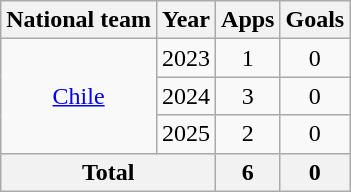<table class=wikitable style=text-align:center>
<tr>
<th>National team</th>
<th>Year</th>
<th>Apps</th>
<th>Goals</th>
</tr>
<tr>
<td rowspan="3"><a href='#'>Chile</a></td>
<td>2023</td>
<td>1</td>
<td>0</td>
</tr>
<tr>
<td>2024</td>
<td>3</td>
<td>0</td>
</tr>
<tr>
<td>2025</td>
<td>2</td>
<td>0</td>
</tr>
<tr>
<th colspan="2">Total</th>
<th>6</th>
<th>0</th>
</tr>
</table>
